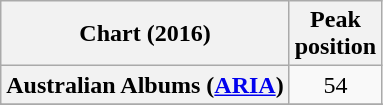<table class="wikitable sortable plainrowheaders" style="text-align:center">
<tr>
<th scope="col">Chart (2016)</th>
<th scope="col">Peak<br>position</th>
</tr>
<tr>
<th scope="row">Australian Albums (<a href='#'>ARIA</a>)</th>
<td>54</td>
</tr>
<tr>
</tr>
<tr>
</tr>
<tr>
</tr>
<tr>
</tr>
<tr>
</tr>
<tr>
</tr>
</table>
